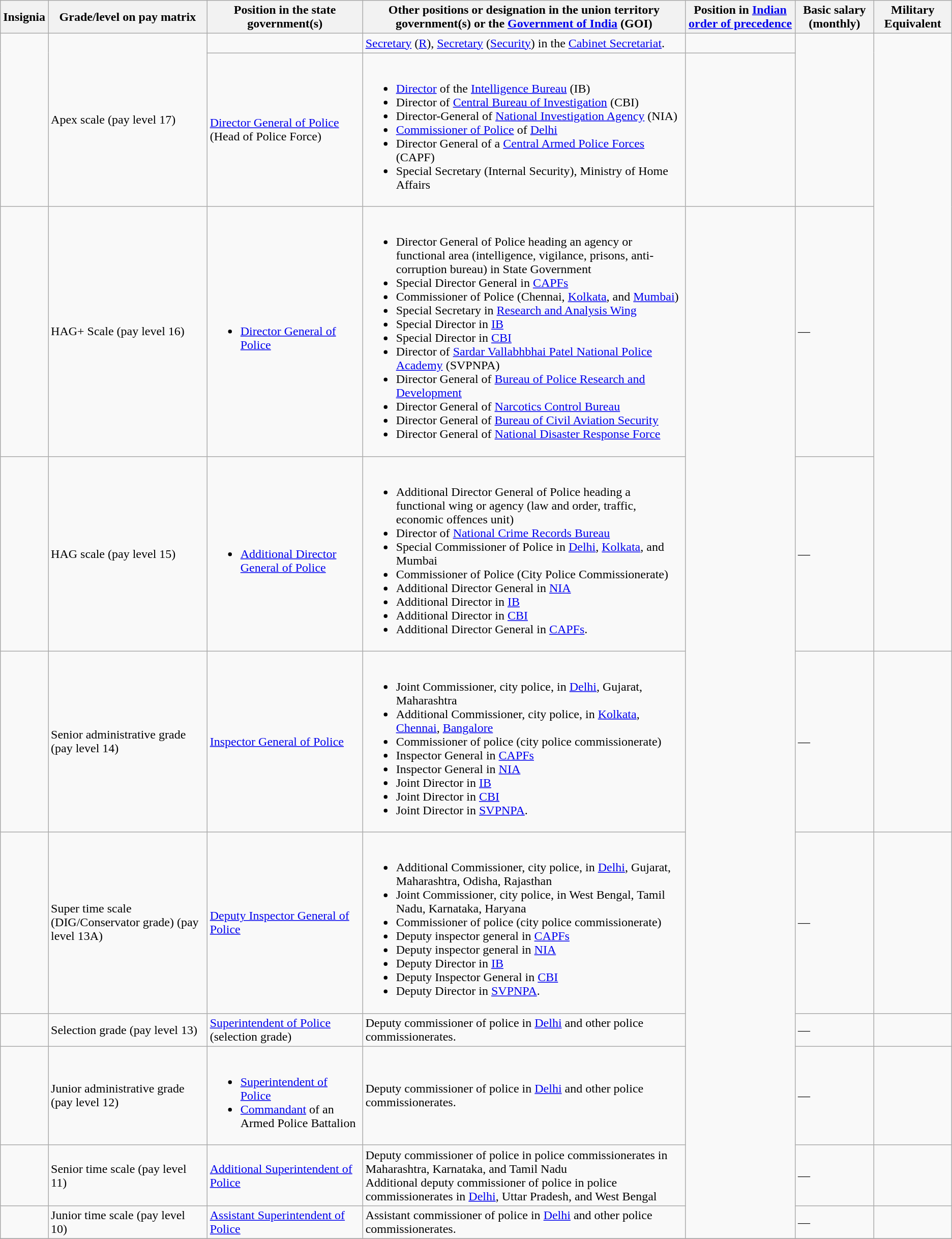<table class="wikitable sortable mw-collapsible">
<tr>
<th>Insignia</th>
<th>Grade/level on pay matrix</th>
<th>Position in the state government(s)</th>
<th>Other positions or designation in the union territory government(s) or the <a href='#'>Government of India</a> (GOI)</th>
<th>Position in <a href='#'>Indian order of precedence</a></th>
<th>Basic salary (monthly)</th>
<th>Military Equivalent </th>
</tr>
<tr>
<td rowspan="2"></td>
<td rowspan="2">Apex scale (pay level 17)</td>
<td></td>
<td><a href='#'>Secretary</a> (<a href='#'>R</a>), <a href='#'>Secretary</a> (<a href='#'>Security</a>) in the <a href='#'>Cabinet Secretariat</a>.</td>
<td></td>
<td rowspan="2"></td>
<td rowspan="4"></td>
</tr>
<tr>
<td><a href='#'>Director General of Police</a> (Head of Police Force)</td>
<td><br><ul><li><a href='#'>Director</a> of the <a href='#'>Intelligence Bureau</a> (IB)</li><li>Director of <a href='#'>Central Bureau of Investigation</a> (CBI)</li><li>Director-General of <a href='#'>National Investigation Agency</a> (NIA)</li><li><a href='#'>Commissioner of Police</a> of <a href='#'>Delhi</a></li><li>Director General of a <a href='#'>Central Armed Police Forces</a> (CAPF)</li><li>Special Secretary (Internal Security), Ministry of Home Affairs</li></ul></td>
<td></td>
</tr>
<tr>
<td></td>
<td>HAG+ Scale (pay level 16)</td>
<td><br><ul><li><a href='#'>Director General of Police</a></li></ul></td>
<td><br><ul><li>Director General of Police heading an agency or functional area (intelligence, vigilance, prisons, anti-corruption bureau) in State Government</li><li>Special Director General in <a href='#'>CAPFs</a></li><li>Commissioner of Police (Chennai, <a href='#'>Kolkata</a>, and <a href='#'>Mumbai</a>)</li><li>Special Secretary in <a href='#'>Research and Analysis Wing</a></li><li>Special Director in <a href='#'>IB</a></li><li>Special Director in <a href='#'>CBI</a></li><li>Director of <a href='#'>Sardar Vallabhbhai Patel National Police Academy</a> (SVPNPA)</li><li>Director General of <a href='#'>Bureau of Police Research and Development</a></li><li>Director General of <a href='#'>Narcotics Control Bureau</a></li><li>Director General of <a href='#'>Bureau of Civil Aviation Security</a></li><li>Director General of <a href='#'>National Disaster Response Force</a></li></ul></td>
<td rowspan="8"></td>
<td>—</td>
</tr>
<tr>
<td></td>
<td>HAG scale (pay level 15)</td>
<td><br><ul><li><a href='#'>Additional Director General of Police</a></li></ul></td>
<td><br><ul><li>Additional Director General of Police heading a functional wing or agency (law and order, traffic, economic offences unit)</li><li>Director of <a href='#'>National Crime Records Bureau</a></li><li>Special Commissioner of Police in <a href='#'>Delhi</a>, <a href='#'>Kolkata</a>, and Mumbai</li><li>Commissioner of Police (City Police Commissionerate)</li><li>Additional Director General in <a href='#'>NIA</a></li><li>Additional Director in <a href='#'>IB</a></li><li>Additional Director in <a href='#'>CBI</a></li><li>Additional Director General in <a href='#'>CAPFs</a>.</li></ul></td>
<td>—</td>
</tr>
<tr>
<td></td>
<td>Senior administrative grade (pay level 14)</td>
<td><a href='#'>Inspector General of Police</a></td>
<td><br><ul><li>Joint Commissioner, city police, in <a href='#'>Delhi</a>, Gujarat, Maharashtra</li><li>Additional Commissioner, city police, in <a href='#'>Kolkata</a>, <a href='#'>Chennai</a>, <a href='#'>Bangalore</a></li><li>Commissioner of police (city police commissionerate)</li><li>Inspector General in <a href='#'>CAPFs</a></li><li>Inspector General in <a href='#'>NIA</a></li><li>Joint Director in <a href='#'>IB</a></li><li>Joint Director in <a href='#'>CBI</a></li><li>Joint Director in <a href='#'>SVPNPA</a>.</li></ul></td>
<td>—</td>
<td></td>
</tr>
<tr>
<td></td>
<td>Super time scale (DIG/Conservator grade) (pay level 13A)</td>
<td><a href='#'>Deputy Inspector General of Police</a></td>
<td><br><ul><li>Additional Commissioner, city police, in <a href='#'>Delhi</a>, Gujarat, Maharashtra, Odisha, Rajasthan</li><li>Joint Commissioner, city police, in West Bengal, Tamil Nadu, Karnataka, Haryana</li><li>Commissioner of police (city police commissionerate)</li><li>Deputy inspector general in <a href='#'>CAPFs</a></li><li>Deputy inspector general in <a href='#'>NIA</a></li><li>Deputy Director in <a href='#'>IB</a></li><li>Deputy Inspector General in <a href='#'>CBI</a></li><li>Deputy Director in <a href='#'>SVPNPA</a>.</li></ul></td>
<td>—</td>
<td></td>
</tr>
<tr>
<td></td>
<td>Selection grade (pay level 13)</td>
<td><a href='#'>Superintendent of Police</a> (selection grade)</td>
<td>Deputy commissioner of police in <a href='#'>Delhi</a> and other police commissionerates.</td>
<td>—</td>
<td></td>
</tr>
<tr>
<td></td>
<td>Junior administrative grade (pay level 12)</td>
<td><br><ul><li><a href='#'>Superintendent of Police</a></li><li><a href='#'>Commandant</a> of an Armed Police Battalion</li></ul></td>
<td>Deputy commissioner of police in <a href='#'>Delhi</a> and other police commissionerates.</td>
<td>—</td>
<td></td>
</tr>
<tr>
<td></td>
<td>Senior time scale (pay level 11)</td>
<td><a href='#'>Additional Superintendent of Police</a></td>
<td>Deputy commissioner of police in police commissionerates in  Maharashtra, Karnataka, and Tamil Nadu<br>Additional deputy commissioner of police in police commissionerates in <a href='#'>Delhi</a>, Uttar Pradesh, and West Bengal</td>
<td>—</td>
<td></td>
</tr>
<tr>
<td></td>
<td>Junior time scale (pay level 10)</td>
<td><a href='#'>Assistant Superintendent of Police</a></td>
<td>Assistant commissioner of police in <a href='#'>Delhi</a> and other police commissionerates.</td>
<td>—</td>
<td></td>
</tr>
<tr>
</tr>
</table>
